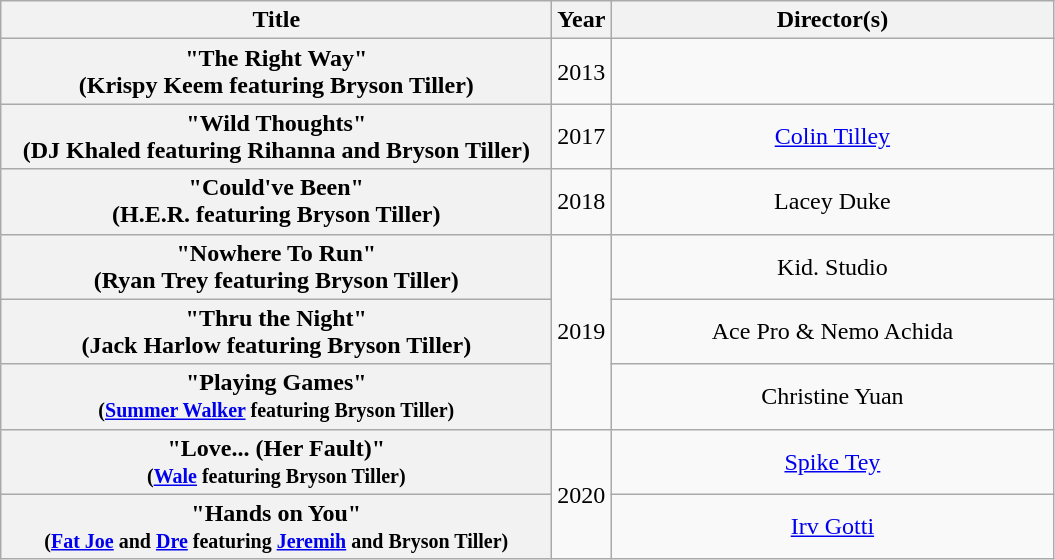<table class="wikitable plainrowheaders" style="text-align:center;">
<tr>
<th scope="col" style="width:22.5em;">Title</th>
<th scope="col" style="width:1em;">Year</th>
<th scope="col" style="width:18em;">Director(s)</th>
</tr>
<tr>
<th scope="row">"The Right Way"<br><span>(Krispy Keem featuring Bryson Tiller)</span></th>
<td>2013</td>
<td></td>
</tr>
<tr>
<th scope="row">"Wild Thoughts"<br><span>(DJ Khaled featuring Rihanna and Bryson Tiller)</span></th>
<td>2017</td>
<td><a href='#'>Colin Tilley</a></td>
</tr>
<tr>
<th scope="row">"Could've Been"<br><span>(H.E.R. featuring Bryson Tiller)</span></th>
<td>2018</td>
<td>Lacey Duke</td>
</tr>
<tr>
<th scope="row">"Nowhere To Run"<br><span>(Ryan Trey featuring Bryson Tiller)</span></th>
<td rowspan="3">2019</td>
<td>Kid. Studio</td>
</tr>
<tr>
<th scope="row">"Thru the Night"<br><span>(Jack Harlow featuring Bryson Tiller)</span></th>
<td>Ace Pro & Nemo Achida</td>
</tr>
<tr>
<th scope="row">"Playing Games"<br><small>(<a href='#'>Summer Walker</a> featuring Bryson Tiller)</small></th>
<td>Christine Yuan</td>
</tr>
<tr>
<th scope="row">"Love... (Her Fault)"<br><small>(<a href='#'>Wale</a> featuring Bryson Tiller)</small></th>
<td rowspan="2">2020</td>
<td><a href='#'>Spike Tey</a></td>
</tr>
<tr>
<th scope="row">"Hands on You"<br><small>(<a href='#'>Fat Joe</a> and <a href='#'>Dre</a> featuring <a href='#'>Jeremih</a> and Bryson Tiller)</small></th>
<td><a href='#'>Irv Gotti</a></td>
</tr>
</table>
